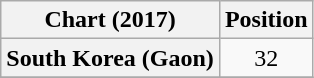<table class="wikitable plainrowheaders" style="text-align:center">
<tr>
<th scope="col">Chart (2017)</th>
<th scope="col">Position</th>
</tr>
<tr>
<th scope="row">South Korea (Gaon)</th>
<td>32</td>
</tr>
<tr>
</tr>
</table>
